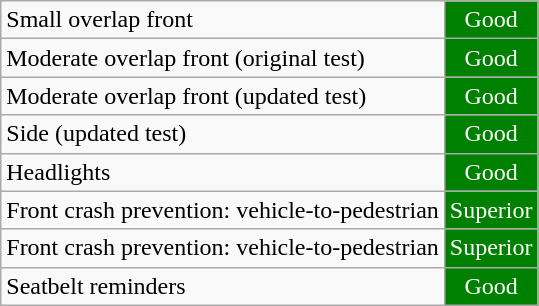<table class="wikitable">
<tr>
<td>Small overlap front</td>
<td style="text-align:center;color:white;background:green">Good</td>
</tr>
<tr>
<td>Moderate overlap front (original test)</td>
<td style="text-align:center;color:white;background:green">Good</td>
</tr>
<tr>
<td>Moderate overlap front (updated test)</td>
<td style="text-align:center;color:white;background:green">Good</td>
</tr>
<tr>
<td>Side (updated test)</td>
<td style="text-align:center;color:white;background:green">Good</td>
</tr>
<tr>
<td>Headlights</td>
<td style="text-align:center;color:white;background:green">Good</td>
</tr>
<tr>
<td>Front crash prevention: vehicle-to-pedestrian</td>
<td style="text-align:center;color:white;background:green">Superior</td>
</tr>
<tr>
<td>Front crash prevention: vehicle-to-pedestrian</td>
<td style="text-align:center;color:white;background:green">Superior</td>
</tr>
<tr>
<td>Seatbelt reminders</td>
<td style="text-align:center;color:white;background:green">Good</td>
</tr>
</table>
